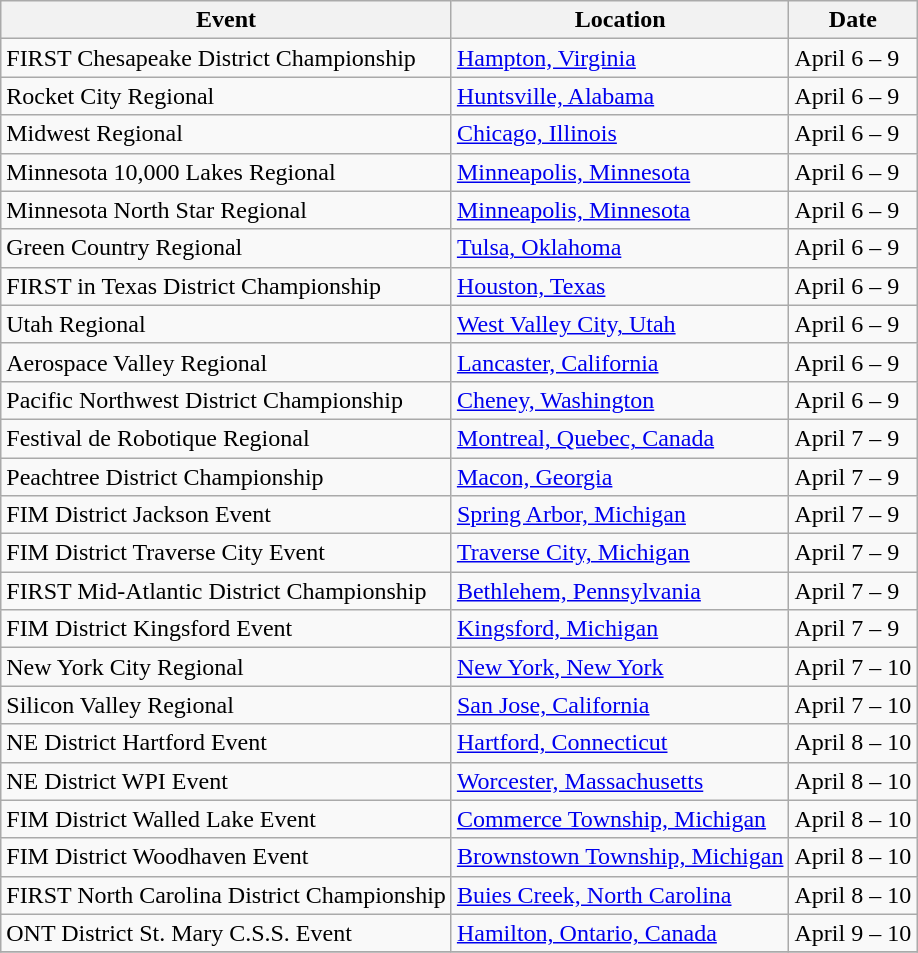<table class="wikitable">
<tr>
<th>Event</th>
<th>Location</th>
<th>Date</th>
</tr>
<tr>
<td>FIRST Chesapeake District Championship</td>
<td><a href='#'>Hampton, Virginia</a></td>
<td>April 6 – 9</td>
</tr>
<tr>
<td>Rocket City Regional</td>
<td><a href='#'>Huntsville, Alabama</a></td>
<td>April 6 – 9</td>
</tr>
<tr>
<td>Midwest Regional</td>
<td><a href='#'>Chicago, Illinois</a></td>
<td>April 6 – 9</td>
</tr>
<tr>
<td>Minnesota 10,000 Lakes Regional</td>
<td><a href='#'>Minneapolis, Minnesota</a></td>
<td>April 6 – 9</td>
</tr>
<tr>
<td>Minnesota North Star Regional</td>
<td><a href='#'>Minneapolis, Minnesota</a></td>
<td>April 6 – 9</td>
</tr>
<tr>
<td>Green Country Regional</td>
<td><a href='#'>Tulsa, Oklahoma</a></td>
<td>April 6 – 9</td>
</tr>
<tr>
<td>FIRST in Texas District Championship</td>
<td><a href='#'>Houston, Texas</a></td>
<td>April 6 – 9</td>
</tr>
<tr>
<td>Utah Regional</td>
<td><a href='#'>West Valley City, Utah</a></td>
<td>April 6 – 9</td>
</tr>
<tr>
<td>Aerospace Valley Regional</td>
<td><a href='#'>Lancaster, California</a></td>
<td>April 6 – 9</td>
</tr>
<tr>
<td>Pacific Northwest District Championship</td>
<td><a href='#'>Cheney, Washington</a></td>
<td>April 6 – 9</td>
</tr>
<tr>
<td>Festival de Robotique Regional</td>
<td><a href='#'>Montreal, Quebec, Canada</a></td>
<td>April 7 – 9</td>
</tr>
<tr>
<td>Peachtree District Championship</td>
<td><a href='#'>Macon, Georgia</a></td>
<td>April 7 – 9</td>
</tr>
<tr>
<td>FIM District Jackson Event</td>
<td><a href='#'>Spring Arbor, Michigan</a></td>
<td>April 7 – 9</td>
</tr>
<tr>
<td>FIM District Traverse City Event</td>
<td><a href='#'>Traverse City, Michigan</a></td>
<td>April 7 – 9</td>
</tr>
<tr>
<td>FIRST Mid-Atlantic District Championship</td>
<td><a href='#'>Bethlehem, Pennsylvania</a></td>
<td>April 7 – 9</td>
</tr>
<tr>
<td>FIM District Kingsford Event</td>
<td><a href='#'>Kingsford, Michigan</a></td>
<td>April 7 – 9</td>
</tr>
<tr>
<td>New York City Regional</td>
<td><a href='#'>New York, New York</a></td>
<td>April 7 – 10</td>
</tr>
<tr>
<td>Silicon Valley Regional</td>
<td><a href='#'>San Jose, California</a></td>
<td>April 7 – 10</td>
</tr>
<tr>
<td>NE District Hartford Event</td>
<td><a href='#'>Hartford, Connecticut</a></td>
<td>April 8 – 10</td>
</tr>
<tr>
<td>NE District WPI Event</td>
<td><a href='#'>Worcester, Massachusetts</a></td>
<td>April 8 – 10</td>
</tr>
<tr>
<td>FIM District Walled Lake Event</td>
<td><a href='#'>Commerce Township, Michigan</a></td>
<td>April 8 – 10</td>
</tr>
<tr>
<td>FIM District Woodhaven Event</td>
<td><a href='#'>Brownstown Township, Michigan</a></td>
<td>April 8 – 10</td>
</tr>
<tr>
<td>FIRST North Carolina District Championship</td>
<td><a href='#'>Buies Creek, North Carolina</a></td>
<td>April 8 – 10</td>
</tr>
<tr>
<td>ONT District St. Mary C.S.S. Event</td>
<td><a href='#'>Hamilton, Ontario, Canada</a></td>
<td>April 9 – 10</td>
</tr>
<tr>
</tr>
</table>
